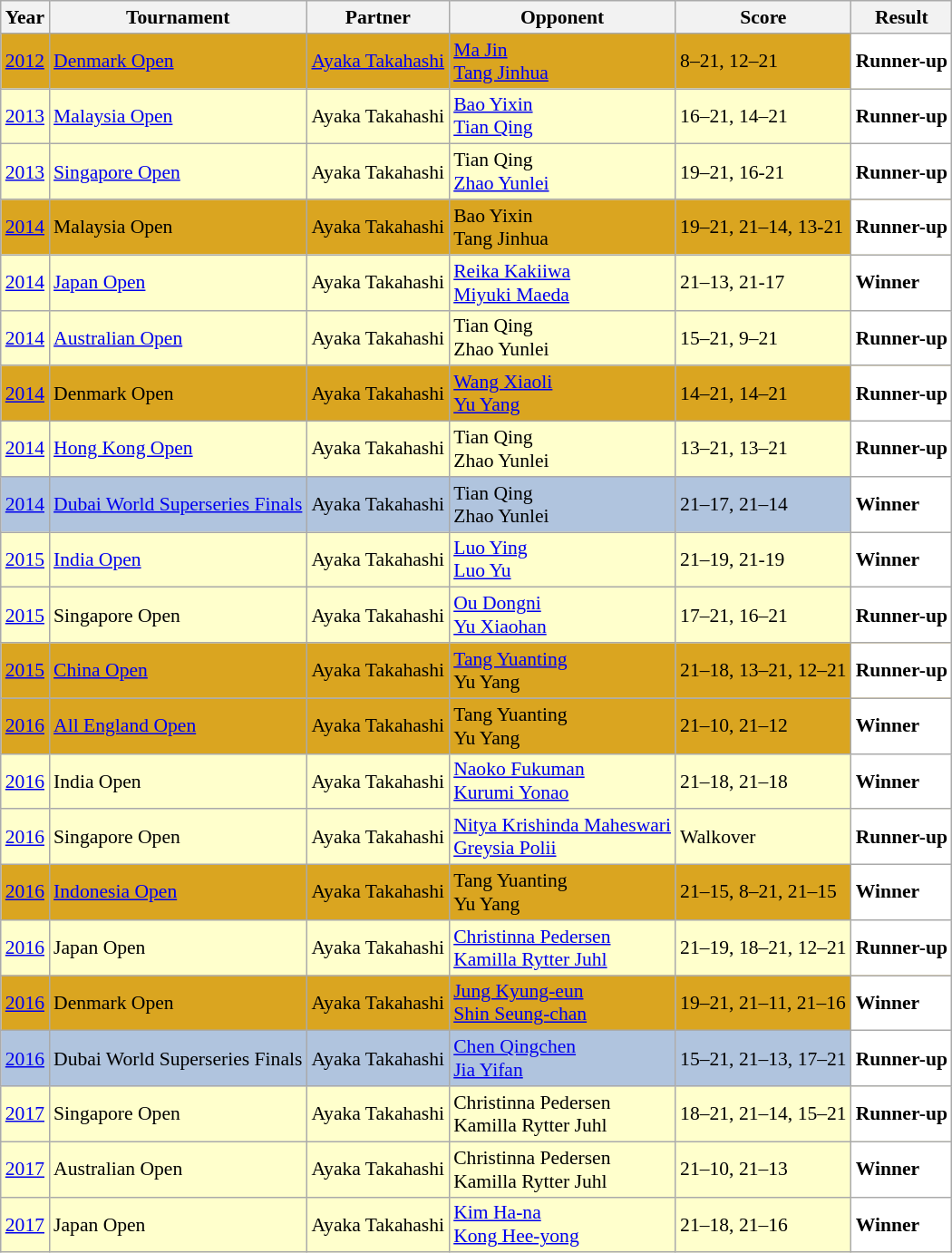<table class="sortable wikitable" style="font-size: 90%">
<tr>
<th>Year</th>
<th>Tournament</th>
<th>Partner</th>
<th>Opponent</th>
<th>Score</th>
<th>Result</th>
</tr>
<tr style="background:#DAA520">
<td align="center"><a href='#'>2012</a></td>
<td align="left"><a href='#'>Denmark Open</a></td>
<td align="left"> <a href='#'>Ayaka Takahashi</a></td>
<td align="left"> <a href='#'>Ma Jin</a> <br>  <a href='#'>Tang Jinhua</a></td>
<td align="left">8–21, 12–21</td>
<td style="text-align:left; background:white"> <strong>Runner-up</strong></td>
</tr>
<tr style="background:#FFFFCC">
<td align="center"><a href='#'>2013</a></td>
<td align="left"><a href='#'>Malaysia Open</a></td>
<td align="left"> Ayaka Takahashi</td>
<td align="left"> <a href='#'>Bao Yixin</a> <br>  <a href='#'>Tian Qing</a></td>
<td align="left">16–21, 14–21</td>
<td style="text-align:left; background:white"> <strong>Runner-up</strong></td>
</tr>
<tr style="background:#FFFFCC">
<td align="center"><a href='#'>2013</a></td>
<td align="left"><a href='#'>Singapore Open</a></td>
<td align="left"> Ayaka Takahashi</td>
<td align="left"> Tian Qing <br>  <a href='#'>Zhao Yunlei</a></td>
<td align="left">19–21, 16-21</td>
<td style="text-align:left; background:white"> <strong>Runner-up</strong></td>
</tr>
<tr style="background:#DAA520">
<td align="center"><a href='#'>2014</a></td>
<td align="left">Malaysia Open</td>
<td align="left"> Ayaka Takahashi</td>
<td align="left"> Bao Yixin <br>  Tang Jinhua</td>
<td align="left">19–21, 21–14, 13-21</td>
<td style="text-align:left; background:white"> <strong>Runner-up</strong></td>
</tr>
<tr style="background:#FFFFCC">
<td align="center"><a href='#'>2014</a></td>
<td align="left"><a href='#'>Japan Open</a></td>
<td align="left"> Ayaka Takahashi</td>
<td align="left"> <a href='#'>Reika Kakiiwa</a> <br>  <a href='#'>Miyuki Maeda</a></td>
<td align="left">21–13, 21-17</td>
<td style="text-align:left; background:white"> <strong>Winner</strong></td>
</tr>
<tr style="background:#FFFFCC">
<td align="center"><a href='#'>2014</a></td>
<td align="left"><a href='#'>Australian Open</a></td>
<td align="left"> Ayaka Takahashi</td>
<td align="left"> Tian Qing <br>  Zhao Yunlei</td>
<td align="left">15–21, 9–21</td>
<td style="text-align:left; background:white"> <strong>Runner-up</strong></td>
</tr>
<tr style="background:#DAA520">
<td align="center"><a href='#'>2014</a></td>
<td align="left">Denmark Open</td>
<td align="left"> Ayaka Takahashi</td>
<td align="left"> <a href='#'>Wang Xiaoli</a> <br>  <a href='#'>Yu Yang</a></td>
<td align="left">14–21, 14–21</td>
<td style="text-align:left; background:white"> <strong>Runner-up</strong></td>
</tr>
<tr style="background:#FFFFCC">
<td align="center"><a href='#'>2014</a></td>
<td align="left"><a href='#'>Hong Kong Open</a></td>
<td align="left"> Ayaka Takahashi</td>
<td align="left"> Tian Qing <br>  Zhao Yunlei</td>
<td align="left">13–21, 13–21</td>
<td style="text-align:left; background:white"> <strong>Runner-up</strong></td>
</tr>
<tr style="background:#B0C4DE">
<td align="center"><a href='#'>2014</a></td>
<td align="left"><a href='#'>Dubai World Superseries Finals</a></td>
<td align="left"> Ayaka Takahashi</td>
<td align="left"> Tian Qing <br>  Zhao Yunlei</td>
<td align="left">21–17, 21–14</td>
<td style="text-align:left; background:white"> <strong>Winner</strong></td>
</tr>
<tr style="background:#FFFFCC">
<td align="center"><a href='#'>2015</a></td>
<td align="left"><a href='#'>India Open</a></td>
<td align="left"> Ayaka Takahashi</td>
<td align="left"> <a href='#'>Luo Ying</a> <br>  <a href='#'>Luo Yu</a></td>
<td align="left">21–19, 21-19</td>
<td style="text-align:left; background:white"> <strong>Winner</strong></td>
</tr>
<tr style="background:#FFFFCC">
<td align="center"><a href='#'>2015</a></td>
<td align="left">Singapore Open</td>
<td align="left"> Ayaka Takahashi</td>
<td align="left"> <a href='#'>Ou Dongni</a> <br>  <a href='#'>Yu Xiaohan</a></td>
<td align="left">17–21, 16–21</td>
<td style="text-align:left; background:white"> <strong>Runner-up</strong></td>
</tr>
<tr style="background:#DAA520">
<td align="center"><a href='#'>2015</a></td>
<td align="left"><a href='#'>China Open</a></td>
<td align="left"> Ayaka Takahashi</td>
<td align="left"> <a href='#'>Tang Yuanting</a> <br>  Yu Yang</td>
<td align="left">21–18, 13–21, 12–21</td>
<td style="text-align:left; background:white"> <strong>Runner-up</strong></td>
</tr>
<tr style="background:#DAA520">
<td align="center"><a href='#'>2016</a></td>
<td align="left"><a href='#'>All England Open</a></td>
<td align="left"> Ayaka Takahashi</td>
<td align="left"> Tang Yuanting <br>  Yu Yang</td>
<td align="left">21–10, 21–12</td>
<td style="text-align:left; background:white"> <strong>Winner</strong></td>
</tr>
<tr style="background:#FFFFCC">
<td align="center"><a href='#'>2016</a></td>
<td align="left">India Open</td>
<td align="left"> Ayaka Takahashi</td>
<td align="left"> <a href='#'>Naoko Fukuman</a> <br>  <a href='#'>Kurumi Yonao</a></td>
<td align="left">21–18, 21–18</td>
<td style="text-align:left; background:white"> <strong>Winner</strong></td>
</tr>
<tr style="background:#FFFFCC">
<td align="center"><a href='#'>2016</a></td>
<td align="left">Singapore Open</td>
<td align="left"> Ayaka Takahashi</td>
<td align="left"> <a href='#'>Nitya Krishinda Maheswari</a> <br>  <a href='#'>Greysia Polii</a></td>
<td align="left">Walkover</td>
<td style="text-align:left; background:white"> <strong>Runner-up</strong></td>
</tr>
<tr style="background:#DAA520">
<td align="center"><a href='#'>2016</a></td>
<td align="left"><a href='#'>Indonesia Open</a></td>
<td align="left"> Ayaka Takahashi</td>
<td align="left"> Tang Yuanting <br>  Yu Yang</td>
<td align="left">21–15, 8–21, 21–15</td>
<td style="text-align:left; background:white"> <strong>Winner</strong></td>
</tr>
<tr style="background:#FFFFCC">
<td align="center"><a href='#'>2016</a></td>
<td align="left">Japan Open</td>
<td align="left"> Ayaka Takahashi</td>
<td align="left"> <a href='#'>Christinna Pedersen</a> <br>  <a href='#'>Kamilla Rytter Juhl</a></td>
<td align="left">21–19, 18–21, 12–21</td>
<td style="text-align:left; background:white"> <strong>Runner-up</strong></td>
</tr>
<tr style="background:#DAA520">
<td align="center"><a href='#'>2016</a></td>
<td align="left">Denmark Open</td>
<td align="left"> Ayaka Takahashi</td>
<td align="left"> <a href='#'>Jung Kyung-eun</a> <br>  <a href='#'>Shin Seung-chan</a></td>
<td align="left">19–21, 21–11, 21–16</td>
<td style="text-align:left; background:white"> <strong>Winner</strong></td>
</tr>
<tr style="background:#B0C4DE">
<td align="center"><a href='#'>2016</a></td>
<td align="left">Dubai World Superseries Finals</td>
<td align="left"> Ayaka Takahashi</td>
<td align="left"> <a href='#'>Chen Qingchen</a> <br>  <a href='#'>Jia Yifan</a></td>
<td align="left">15–21, 21–13, 17–21</td>
<td style="text-align:left; background:white"> <strong>Runner-up</strong></td>
</tr>
<tr style="background:#FFFFCC">
<td align="center"><a href='#'>2017</a></td>
<td align="left">Singapore Open</td>
<td align="left"> Ayaka Takahashi</td>
<td align="left"> Christinna Pedersen <br>  Kamilla Rytter Juhl</td>
<td align="left">18–21, 21–14, 15–21</td>
<td style="text-align:left; background:white"> <strong>Runner-up</strong></td>
</tr>
<tr style="background:#FFFFCC">
<td align="center"><a href='#'>2017</a></td>
<td align="left">Australian Open</td>
<td align="left"> Ayaka Takahashi</td>
<td align="left"> Christinna Pedersen <br>  Kamilla Rytter Juhl</td>
<td align="left">21–10, 21–13</td>
<td style="text-align:left; background:white"> <strong>Winner</strong></td>
</tr>
<tr style="background:#FFFFCC">
<td align="center"><a href='#'>2017</a></td>
<td align="left">Japan Open</td>
<td align="left"> Ayaka Takahashi</td>
<td align="left"> <a href='#'>Kim Ha-na</a> <br>  <a href='#'>Kong Hee-yong</a></td>
<td align="left">21–18, 21–16</td>
<td style="text-align:left; background:white"> <strong>Winner</strong></td>
</tr>
</table>
